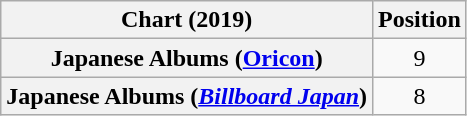<table class="wikitable sortable plainrowheaders">
<tr>
<th scope="col">Chart (2019)</th>
<th scope="col">Position</th>
</tr>
<tr>
<th scope="row">Japanese Albums (<a href='#'>Oricon</a>)</th>
<td align="center">9</td>
</tr>
<tr>
<th scope="row">Japanese Albums (<em><a href='#'>Billboard Japan</a></em>)</th>
<td align="center">8</td>
</tr>
</table>
